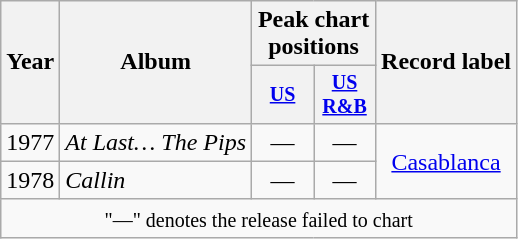<table class="wikitable" style="text-align:center;">
<tr>
<th rowspan="2">Year</th>
<th rowspan="2">Album</th>
<th colspan="2">Peak chart positions</th>
<th rowspan="2">Record label</th>
</tr>
<tr style="font-size:smaller;">
<th width="35"><a href='#'>US</a></th>
<th width="35"><a href='#'>US<br>R&B</a></th>
</tr>
<tr>
<td>1977</td>
<td align="left"><em>At Last… The Pips</em></td>
<td>—</td>
<td>—</td>
<td rowspan="2"><a href='#'>Casablanca</a></td>
</tr>
<tr>
<td>1978</td>
<td align="left"><em>Callin<strong></td>
<td>—</td>
<td>—</td>
</tr>
<tr>
<td align="center" colspan="8"><small>"—" denotes the release failed to chart</small></td>
</tr>
</table>
